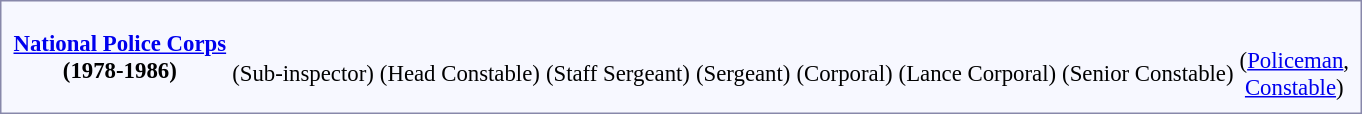<table style="border:1px solid #8888aa; background-color:#f7f8ff; padding:5px; font-size:95%; margin: 0px 12px 12px 0px;">
<tr>
<td align="center" rowspan=2><strong> <a href='#'>National Police Corps</a><br>(1978-1986)</strong></td>
<td align="center" colspan=1></td>
<td align="center" colspan=1></td>
<td align="center" colspan=1></td>
<td align="center" colspan=1></td>
<td align="center" colspan=1></td>
<td align="center" colspan=1></td>
<td align="center" colspan=1></td>
<td align="center" colspan=1></td>
</tr>
<tr rowspan="2">
<td align="center" colspan=1><br> (Sub-inspector)</td>
<td align="center" colspan=1><br> (Head Constable)</td>
<td align="center" colspan=1><br> (Staff Sergeant)</td>
<td align="center" colspan=1><br> (Sergeant)</td>
<td align="center" colspan=1><br> (Corporal)</td>
<td align="center" colspan=1><br> (Lance Corporal)</td>
<td align="center" colspan=1><br> (Senior Constable)</td>
<td align="center" colspan=1><br>(<a href='#'>Policeman</a>,<br> <a href='#'>Constable</a>)</td>
</tr>
</table>
